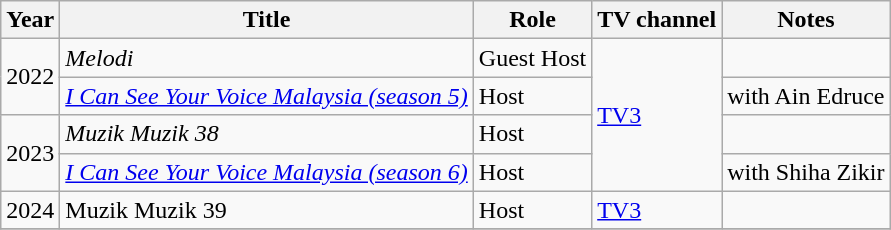<table class="wikitable">
<tr>
<th>Year</th>
<th>Title</th>
<th>Role</th>
<th>TV channel</th>
<th>Notes</th>
</tr>
<tr>
<td rowspan="2">2022</td>
<td><em>Melodi</em></td>
<td>Guest Host</td>
<td rowspan="4"><a href='#'>TV3</a></td>
<td></td>
</tr>
<tr>
<td><em><a href='#'>I Can See Your Voice Malaysia (season 5)</a></em></td>
<td>Host</td>
<td>with Ain Edruce</td>
</tr>
<tr>
<td rowspan="2">2023</td>
<td><em>Muzik Muzik 38</em></td>
<td>Host</td>
<td></td>
</tr>
<tr>
<td><em><a href='#'>I Can See Your Voice Malaysia (season 6)</a></em></td>
<td>Host</td>
<td>with Shiha Zikir</td>
</tr>
<tr>
<td>2024</td>
<td>Muzik Muzik 39</td>
<td>Host</td>
<td><a href='#'>TV3</a></td>
<td></td>
</tr>
<tr>
</tr>
</table>
